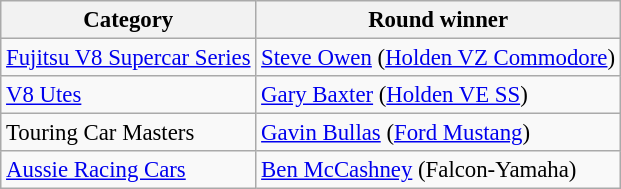<table class="wikitable" style="font-size: 95%;">
<tr>
<th>Category</th>
<th>Round winner</th>
</tr>
<tr>
<td><a href='#'>Fujitsu V8 Supercar Series</a></td>
<td><a href='#'>Steve Owen</a> (<a href='#'>Holden VZ Commodore</a>)</td>
</tr>
<tr>
<td><a href='#'>V8 Utes</a></td>
<td><a href='#'>Gary Baxter</a> (<a href='#'>Holden VE SS</a>)</td>
</tr>
<tr>
<td>Touring Car Masters</td>
<td><a href='#'>Gavin Bullas</a> (<a href='#'>Ford Mustang</a>)</td>
</tr>
<tr>
<td><a href='#'>Aussie Racing Cars</a></td>
<td><a href='#'>Ben McCashney</a> (Falcon-Yamaha)</td>
</tr>
</table>
